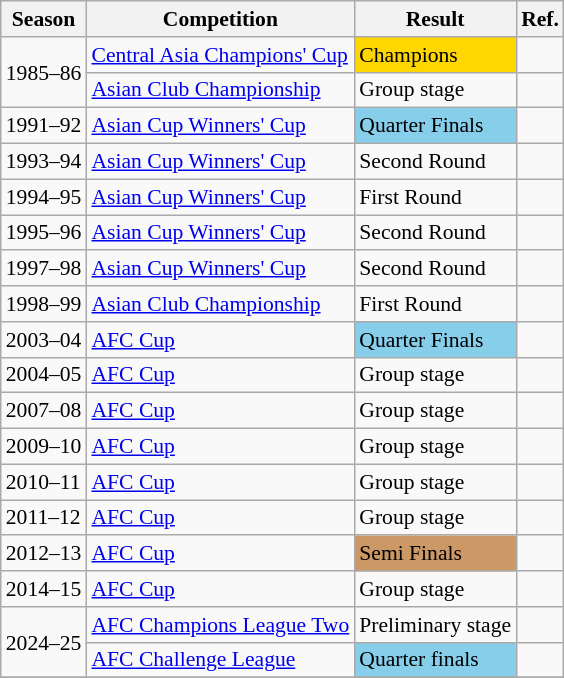<table class="wikitable" style="font-size:90%;">
<tr>
<th>Season</th>
<th>Competition</th>
<th>Result</th>
<th>Ref.</th>
</tr>
<tr>
<td rowspan="2">1985–86</td>
<td><a href='#'>Central Asia Champions' Cup</a></td>
<td style="background:gold">Champions</td>
<td></td>
</tr>
<tr>
<td><a href='#'>Asian Club Championship</a></td>
<td>Group stage</td>
<td></td>
</tr>
<tr>
<td>1991–92</td>
<td><a href='#'>Asian Cup Winners' Cup</a></td>
<td style="background:skyblue">Quarter Finals</td>
<td></td>
</tr>
<tr>
<td>1993–94</td>
<td><a href='#'>Asian Cup Winners' Cup</a></td>
<td>Second Round</td>
<td></td>
</tr>
<tr>
<td>1994–95</td>
<td><a href='#'>Asian Cup Winners' Cup</a></td>
<td>First Round</td>
<td></td>
</tr>
<tr>
<td>1995–96</td>
<td><a href='#'>Asian Cup Winners' Cup</a></td>
<td>Second Round</td>
<td></td>
</tr>
<tr>
<td>1997–98</td>
<td><a href='#'>Asian Cup Winners' Cup</a></td>
<td>Second Round</td>
<td></td>
</tr>
<tr>
<td>1998–99</td>
<td><a href='#'>Asian Club Championship</a></td>
<td>First Round</td>
<td></td>
</tr>
<tr>
<td>2003–04</td>
<td><a href='#'>AFC Cup</a></td>
<td style="background:skyblue">Quarter Finals</td>
<td></td>
</tr>
<tr>
<td>2004–05</td>
<td><a href='#'>AFC Cup</a></td>
<td>Group stage</td>
<td></td>
</tr>
<tr>
<td>2007–08</td>
<td><a href='#'>AFC Cup</a></td>
<td>Group stage</td>
<td></td>
</tr>
<tr>
<td>2009–10</td>
<td><a href='#'>AFC Cup</a></td>
<td>Group stage</td>
<td></td>
</tr>
<tr>
<td>2010–11</td>
<td><a href='#'>AFC Cup</a></td>
<td>Group stage</td>
<td></td>
</tr>
<tr>
<td>2011–12</td>
<td><a href='#'>AFC Cup</a></td>
<td>Group stage</td>
<td></td>
</tr>
<tr>
<td>2012–13</td>
<td><a href='#'>AFC Cup</a></td>
<td style="background:#c96">Semi Finals</td>
<td></td>
</tr>
<tr>
<td>2014–15</td>
<td><a href='#'>AFC Cup</a></td>
<td>Group stage</td>
<td></td>
</tr>
<tr>
<td rowspan="2">2024–25</td>
<td><a href='#'>AFC Champions League Two</a></td>
<td>Preliminary stage</td>
<td></td>
</tr>
<tr>
<td><a href='#'>AFC Challenge League</a></td>
<td style="background:skyblue">Quarter finals</td>
<td></td>
</tr>
<tr>
</tr>
</table>
